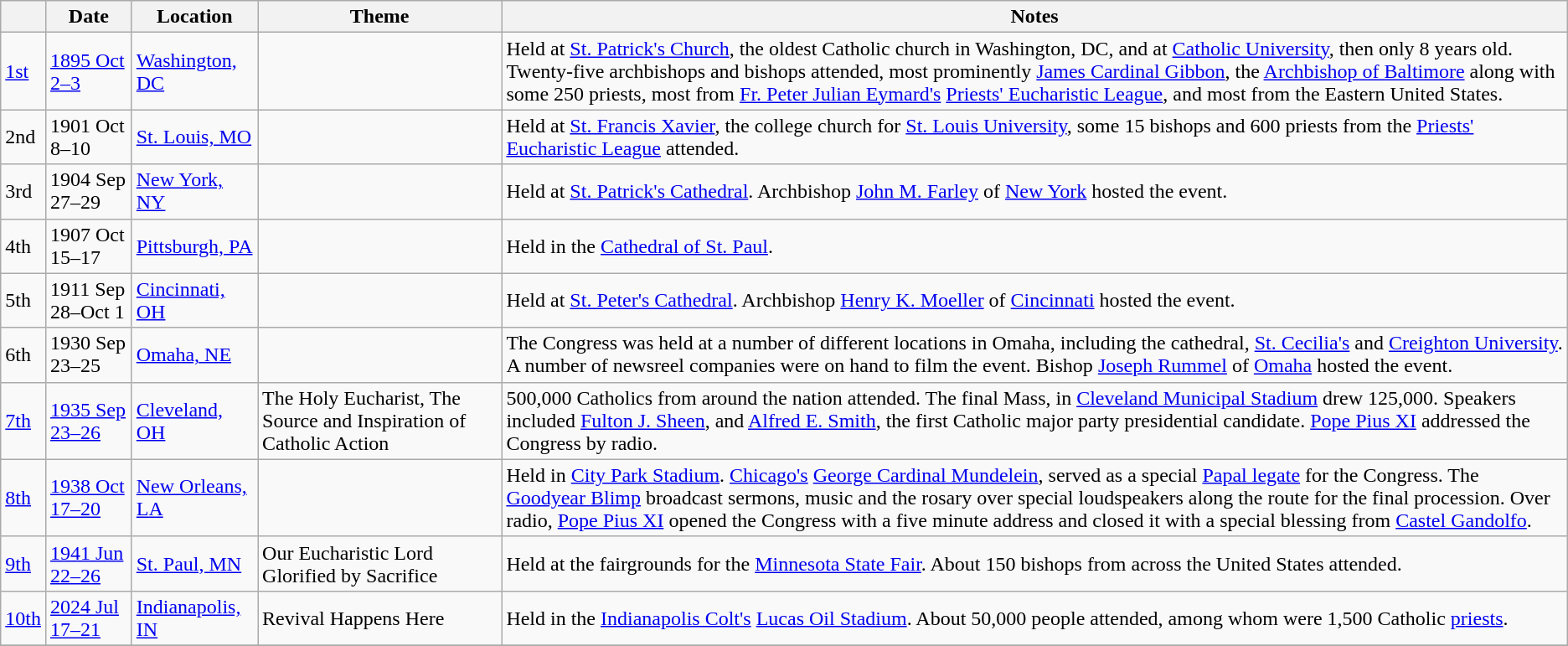<table class="wikitable sortable">
<tr>
<th data-sort-type="number"></th>
<th data-sort-type="number">Date</th>
<th>Location</th>
<th class="unsortable">Theme</th>
<th class="unsortable">Notes</th>
</tr>
<tr>
<td><a href='#'>1st</a></td>
<td><a href='#'>1895 Oct 2–3</a></td>
<td><a href='#'>Washington, DC</a></td>
<td></td>
<td>Held at <a href='#'>St. Patrick's Church</a>, the oldest Catholic church in Washington, DC, and at <a href='#'>Catholic University</a>, then only 8 years old.  Twenty-five archbishops and bishops attended, most prominently <a href='#'>James Cardinal Gibbon</a>, the <a href='#'>Archbishop of Baltimore</a> along with some 250 priests, most from <a href='#'>Fr. Peter Julian Eymard's</a> <a href='#'>Priests' Eucharistic League</a>, and most from the Eastern United States.</td>
</tr>
<tr>
<td>2nd</td>
<td>1901 Oct 8–10</td>
<td><a href='#'>St. Louis, MO</a></td>
<td></td>
<td>Held at <a href='#'>St. Francis Xavier</a>, the college church for <a href='#'>St. Louis University</a>, some 15 bishops and 600 priests from the <a href='#'>Priests' Eucharistic League</a> attended.</td>
</tr>
<tr>
<td>3rd</td>
<td>1904 Sep 27–29</td>
<td><a href='#'>New York, NY</a></td>
<td></td>
<td>Held at <a href='#'>St. Patrick's Cathedral</a>.  Archbishop <a href='#'>John M. Farley</a> of <a href='#'>New York</a> hosted the event.</td>
</tr>
<tr>
<td>4th</td>
<td>1907 Oct 15–17</td>
<td><a href='#'>Pittsburgh, PA</a></td>
<td></td>
<td>Held in the <a href='#'>Cathedral of St. Paul</a>.</td>
</tr>
<tr>
<td>5th</td>
<td>1911 Sep 28–Oct 1</td>
<td><a href='#'>Cincinnati, OH</a></td>
<td></td>
<td>Held at <a href='#'>St. Peter's Cathedral</a>.  Archbishop <a href='#'>Henry K. Moeller</a> of <a href='#'>Cincinnati</a> hosted the event.</td>
</tr>
<tr>
<td>6th</td>
<td>1930 Sep 23–25</td>
<td><a href='#'>Omaha, NE</a></td>
<td></td>
<td>The Congress was held at a number of different locations in Omaha, including the cathedral, <a href='#'>St. Cecilia's</a> and <a href='#'>Creighton University</a>.  A number of newsreel companies were on hand to film the event.  Bishop <a href='#'>Joseph Rummel</a> of <a href='#'>Omaha</a> hosted the event.</td>
</tr>
<tr>
<td><a href='#'>7th</a></td>
<td><a href='#'>1935 Sep 23–26</a></td>
<td><a href='#'>Cleveland, OH</a></td>
<td>The Holy Eucharist, The Source and Inspiration of Catholic Action</td>
<td>500,000 Catholics from around the nation attended. The final Mass, in <a href='#'>Cleveland Municipal Stadium</a> drew 125,000.  Speakers included <a href='#'>Fulton J. Sheen</a>, and <a href='#'>Alfred E. Smith</a>, the first Catholic major party presidential candidate.  <a href='#'>Pope Pius XI</a> addressed the Congress by radio.</td>
</tr>
<tr>
<td><a href='#'>8th</a></td>
<td><a href='#'>1938 Oct 17–20</a></td>
<td><a href='#'>New Orleans, LA</a></td>
<td></td>
<td>Held in <a href='#'>City Park Stadium</a>.  <a href='#'>Chicago's</a> <a href='#'>George Cardinal Mundelein</a>, served as a special <a href='#'>Papal legate</a> for the Congress. The <a href='#'>Goodyear Blimp</a> broadcast sermons, music and the rosary over special loudspeakers along the route for the final procession. Over radio, <a href='#'>Pope Pius XI</a> opened the Congress with a five minute address and closed it with a special blessing from <a href='#'>Castel Gandolfo</a>.</td>
</tr>
<tr>
<td><a href='#'>9th</a></td>
<td><a href='#'>1941 Jun 22–26</a></td>
<td><a href='#'>St. Paul, MN</a></td>
<td>Our Eucharistic Lord Glorified by Sacrifice</td>
<td>Held at the fairgrounds for the <a href='#'>Minnesota State Fair</a>.  About 150 bishops from across the United States attended.</td>
</tr>
<tr>
<td><a href='#'>10th</a></td>
<td><a href='#'>2024 Jul 17–21</a></td>
<td><a href='#'>Indianapolis, IN</a></td>
<td>Revival Happens Here</td>
<td>Held in the <a href='#'>Indianapolis Colt's</a> <a href='#'>Lucas Oil Stadium</a>. About 50,000 people attended, among whom were 1,500 Catholic <a href='#'>priests</a>.</td>
</tr>
<tr>
</tr>
</table>
